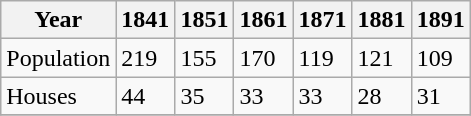<table class="wikitable">
<tr>
<th>Year</th>
<th>1841</th>
<th>1851</th>
<th>1861</th>
<th>1871</th>
<th>1881</th>
<th>1891</th>
</tr>
<tr>
<td>Population</td>
<td>219</td>
<td>155</td>
<td>170</td>
<td>119</td>
<td>121</td>
<td>109</td>
</tr>
<tr>
<td>Houses</td>
<td>44</td>
<td>35</td>
<td>33</td>
<td>33</td>
<td>28</td>
<td>31</td>
</tr>
<tr>
</tr>
</table>
